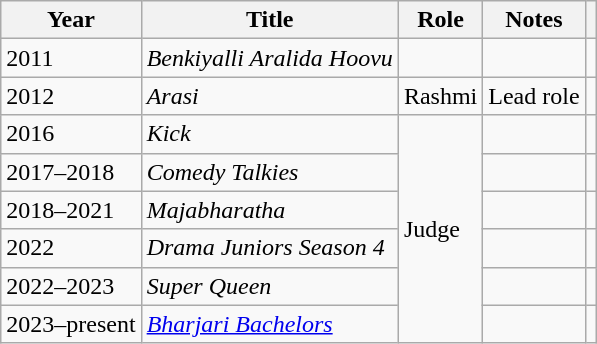<table class="wikitable sortable">
<tr>
<th>Year</th>
<th>Title</th>
<th>Role</th>
<th class="unsortable">Notes</th>
<th class="unsortable"></th>
</tr>
<tr>
<td>2011</td>
<td><em>Benkiyalli Aralida Hoovu</em></td>
<td></td>
<td></td>
<td></td>
</tr>
<tr>
<td>2012</td>
<td><em>Arasi </em></td>
<td>Rashmi</td>
<td>Lead role</td>
<td></td>
</tr>
<tr>
<td>2016</td>
<td><em>Kick</em></td>
<td rowspan="6">Judge</td>
<td></td>
<td></td>
</tr>
<tr>
<td>2017–2018</td>
<td><em>Comedy Talkies</em></td>
<td></td>
<td></td>
</tr>
<tr>
<td>2018–2021</td>
<td><em>Majabharatha</em></td>
<td></td>
<td></td>
</tr>
<tr>
<td>2022</td>
<td><em>Drama Juniors Season 4</em></td>
<td></td>
<td></td>
</tr>
<tr>
<td>2022–2023</td>
<td><em>Super Queen</em></td>
<td></td>
<td></td>
</tr>
<tr>
<td>2023–present</td>
<td><em><a href='#'>Bharjari Bachelors</a></em></td>
<td></td>
<td></td>
</tr>
</table>
